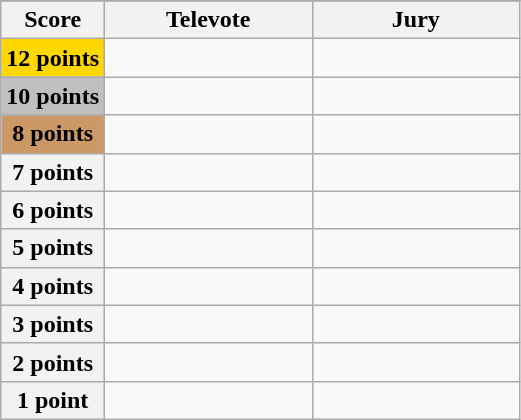<table class="wikitable">
<tr>
</tr>
<tr>
<th scope="col" width="20%">Score</th>
<th scope="col" width="40%">Televote</th>
<th scope="col" width="40%">Jury</th>
</tr>
<tr>
<th scope="row" style="background:gold">12 points</th>
<td></td>
<td></td>
</tr>
<tr>
<th scope="row" style="background:silver">10 points</th>
<td></td>
<td></td>
</tr>
<tr>
<th scope="row" style="background:#CC9966">8 points</th>
<td></td>
<td></td>
</tr>
<tr>
<th scope="row">7 points</th>
<td></td>
<td></td>
</tr>
<tr>
<th scope="row">6 points</th>
<td></td>
<td></td>
</tr>
<tr>
<th scope="row">5 points</th>
<td></td>
<td></td>
</tr>
<tr>
<th scope="row">4 points</th>
<td></td>
<td></td>
</tr>
<tr>
<th scope="row">3 points</th>
<td></td>
<td></td>
</tr>
<tr>
<th scope="row">2 points</th>
<td></td>
<td></td>
</tr>
<tr>
<th scope="row">1 point</th>
<td></td>
<td></td>
</tr>
</table>
